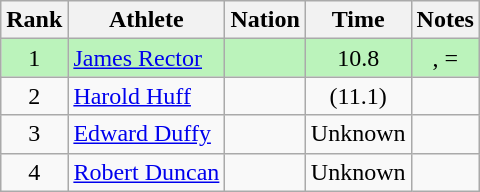<table class="wikitable sortable" style="text-align:center">
<tr>
<th>Rank</th>
<th>Athlete</th>
<th>Nation</th>
<th>Time</th>
<th>Notes</th>
</tr>
<tr style="background:#bbf3bb;">
<td>1</td>
<td align=left><a href='#'>James Rector</a></td>
<td align=left></td>
<td>10.8</td>
<td>, =</td>
</tr>
<tr>
<td>2</td>
<td align=left><a href='#'>Harold Huff</a></td>
<td align=left></td>
<td>(11.1)</td>
<td></td>
</tr>
<tr>
<td>3</td>
<td align=left><a href='#'>Edward Duffy</a></td>
<td align=left></td>
<td>Unknown</td>
<td></td>
</tr>
<tr>
<td>4</td>
<td align=left><a href='#'>Robert Duncan</a></td>
<td align=left></td>
<td>Unknown</td>
<td></td>
</tr>
</table>
